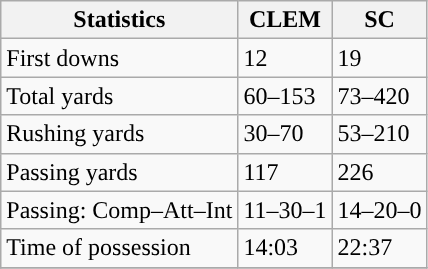<table class="wikitable" style="float: left;">
<tr>
<th>Statistics</th>
<th>CLEM</th>
<th>SC</th>
</tr>
<tr>
<td>First downs</td>
<td>12</td>
<td>19</td>
</tr>
<tr>
<td>Total yards</td>
<td>60–153</td>
<td>73–420</td>
</tr>
<tr>
<td>Rushing yards</td>
<td>30–70</td>
<td>53–210</td>
</tr>
<tr>
<td>Passing yards</td>
<td>117</td>
<td>226</td>
</tr>
<tr>
<td>Passing: Comp–Att–Int</td>
<td>11–30–1</td>
<td>14–20–0</td>
</tr>
<tr>
<td>Time of possession</td>
<td>14:03</td>
<td>22:37</td>
</tr>
<tr>
</tr>
</table>
